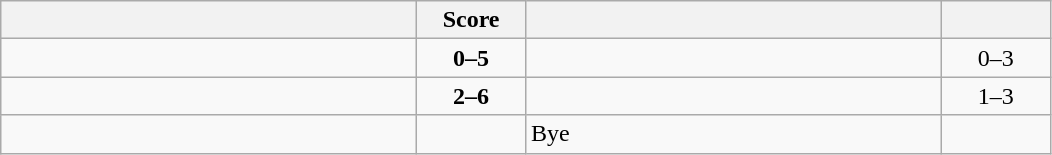<table class="wikitable" style="text-align: center; ">
<tr>
<th align="right" width="270"></th>
<th width="65">Score</th>
<th align="left" width="270"></th>
<th width="65"></th>
</tr>
<tr>
<td align="left"></td>
<td><strong>0–5</strong></td>
<td style="text-align:left;"><strong></strong></td>
<td>0–3 <strong></strong></td>
</tr>
<tr>
<td align="left"></td>
<td><strong>2–6</strong></td>
<td align="left"><strong></strong></td>
<td>1–3 <strong></strong></td>
</tr>
<tr>
<td align="left"><strong></strong></td>
<td></td>
<td align="left">Bye</td>
<td></td>
</tr>
</table>
